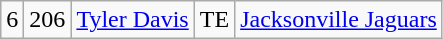<table class="wikitable" style="text-align:center">
<tr>
<td>6</td>
<td>206</td>
<td><a href='#'>Tyler Davis</a></td>
<td>TE</td>
<td><a href='#'>Jacksonville Jaguars</a></td>
</tr>
</table>
